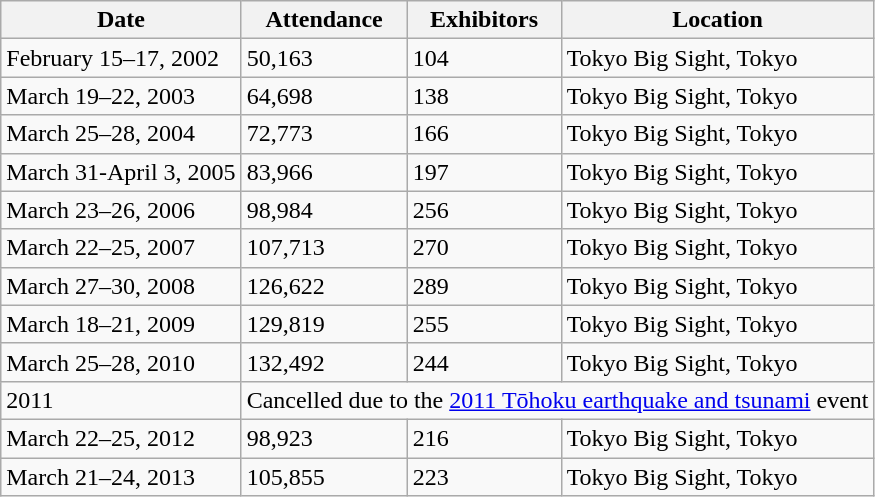<table class="wikitable">
<tr>
<th>Date</th>
<th>Attendance</th>
<th>Exhibitors</th>
<th>Location</th>
</tr>
<tr>
<td>February 15–17, 2002</td>
<td>50,163</td>
<td>104</td>
<td>Tokyo Big Sight, Tokyo</td>
</tr>
<tr>
<td>March 19–22, 2003</td>
<td>64,698</td>
<td>138</td>
<td>Tokyo Big Sight, Tokyo</td>
</tr>
<tr>
<td>March 25–28, 2004</td>
<td>72,773</td>
<td>166</td>
<td>Tokyo Big Sight, Tokyo</td>
</tr>
<tr>
<td>March 31-April 3, 2005</td>
<td>83,966</td>
<td>197</td>
<td>Tokyo Big Sight, Tokyo</td>
</tr>
<tr>
<td>March 23–26, 2006</td>
<td>98,984</td>
<td>256</td>
<td>Tokyo Big Sight, Tokyo</td>
</tr>
<tr>
<td>March 22–25, 2007</td>
<td>107,713</td>
<td>270</td>
<td>Tokyo Big Sight, Tokyo</td>
</tr>
<tr>
<td>March 27–30, 2008</td>
<td>126,622</td>
<td>289</td>
<td>Tokyo Big Sight, Tokyo</td>
</tr>
<tr>
<td>March 18–21, 2009</td>
<td>129,819</td>
<td>255</td>
<td>Tokyo Big Sight, Tokyo</td>
</tr>
<tr>
<td>March 25–28, 2010</td>
<td>132,492</td>
<td>244</td>
<td>Tokyo Big Sight, Tokyo</td>
</tr>
<tr>
<td>2011</td>
<td colspan="3">Cancelled due to the <a href='#'>2011 Tōhoku earthquake and tsunami</a> event</td>
</tr>
<tr>
<td>March 22–25, 2012</td>
<td>98,923</td>
<td>216</td>
<td>Tokyo Big Sight, Tokyo</td>
</tr>
<tr>
<td>March 21–24, 2013</td>
<td>105,855</td>
<td>223</td>
<td>Tokyo Big Sight, Tokyo</td>
</tr>
</table>
